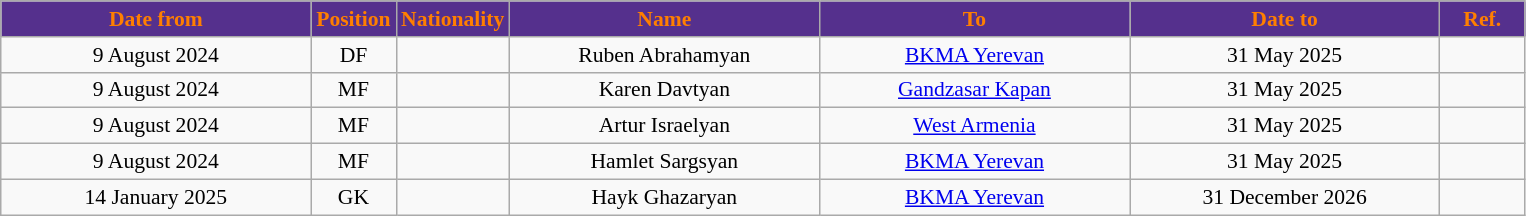<table class="wikitable" style="text-align:center; font-size:90%; ">
<tr>
<th style="background:#55308D; color:#FF7F00; width:200px;">Date from</th>
<th style="background:#55308D; color:#FF7F00; width:50px;">Position</th>
<th style="background:#55308D; color:#FF7F00; width:50px;">Nationality</th>
<th style="background:#55308D; color:#FF7F00; width:200px;">Name</th>
<th style="background:#55308D; color:#FF7F00; width:200px;">To</th>
<th style="background:#55308D; color:#FF7F00; width:200px;">Date to</th>
<th style="background:#55308D; color:#FF7F00; width:50px;">Ref.</th>
</tr>
<tr>
<td>9 August 2024</td>
<td>DF</td>
<td></td>
<td>Ruben Abrahamyan</td>
<td><a href='#'>BKMA Yerevan</a></td>
<td>31 May 2025</td>
<td></td>
</tr>
<tr>
<td>9 August 2024</td>
<td>MF</td>
<td></td>
<td>Karen Davtyan</td>
<td><a href='#'>Gandzasar Kapan</a></td>
<td>31 May 2025</td>
<td></td>
</tr>
<tr>
<td>9 August 2024</td>
<td>MF</td>
<td></td>
<td>Artur Israelyan</td>
<td><a href='#'>West Armenia</a></td>
<td>31 May 2025</td>
<td></td>
</tr>
<tr>
<td>9 August 2024</td>
<td>MF</td>
<td></td>
<td>Hamlet Sargsyan</td>
<td><a href='#'>BKMA Yerevan</a></td>
<td>31 May 2025</td>
<td></td>
</tr>
<tr>
<td>14 January 2025</td>
<td>GK</td>
<td></td>
<td>Hayk Ghazaryan</td>
<td><a href='#'>BKMA Yerevan</a></td>
<td>31 December 2026</td>
<td></td>
</tr>
</table>
